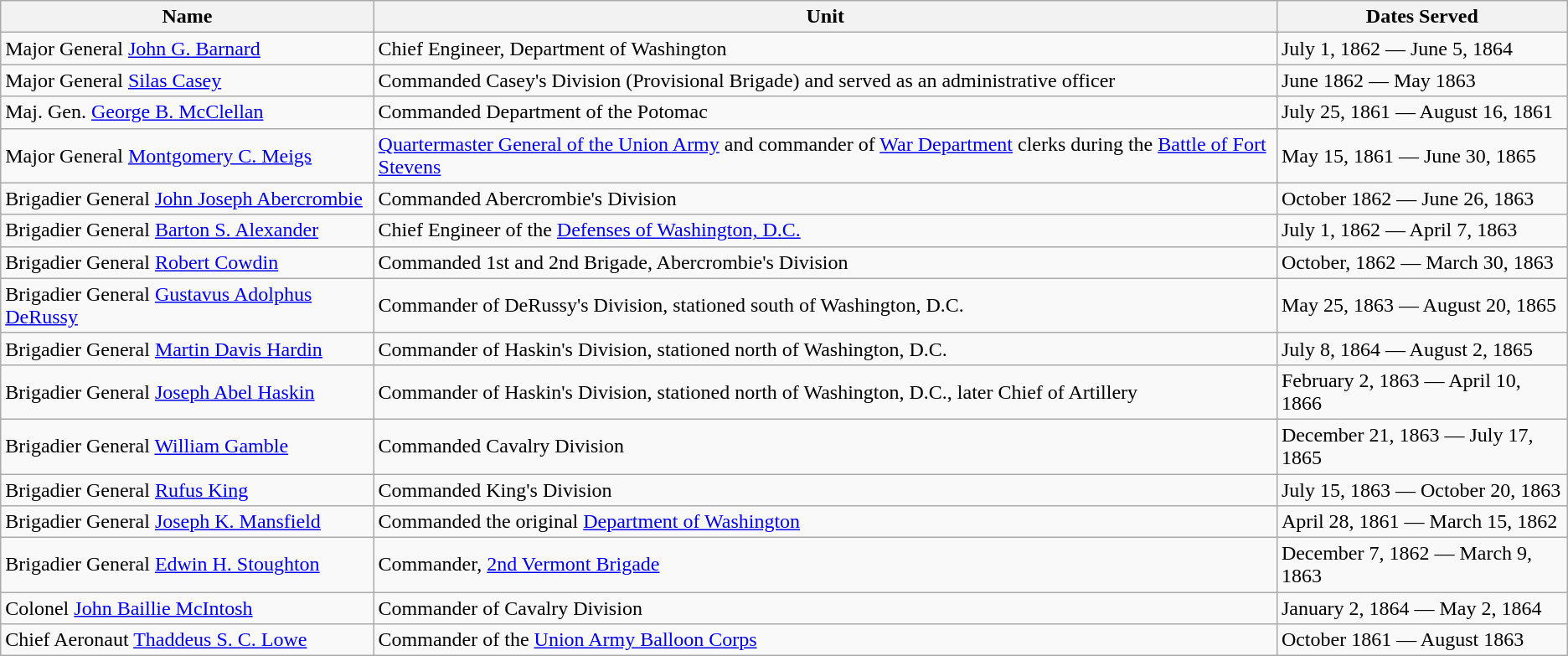<table class="wikitable">
<tr>
<th>Name</th>
<th>Unit</th>
<th>Dates Served</th>
</tr>
<tr>
<td>Major General <a href='#'>John G. Barnard</a></td>
<td>Chief Engineer, Department of Washington</td>
<td>July 1, 1862 — June 5, 1864 </td>
</tr>
<tr>
<td>Major General <a href='#'>Silas Casey</a></td>
<td>Commanded Casey's Division (Provisional Brigade) and served as an administrative officer</td>
<td>June 1862 — May 1863 </td>
</tr>
<tr>
<td>Maj. Gen. <a href='#'>George B. McClellan</a></td>
<td>Commanded Department of the Potomac</td>
<td>July 25, 1861 — August 16, 1861 </td>
</tr>
<tr>
<td>Major General <a href='#'>Montgomery C. Meigs</a></td>
<td><a href='#'>Quartermaster General of the Union Army</a> and commander of <a href='#'>War Department</a> clerks during the <a href='#'>Battle of Fort Stevens</a></td>
<td>May 15, 1861 — June 30, 1865 </td>
</tr>
<tr>
<td>Brigadier General <a href='#'>John Joseph Abercrombie</a></td>
<td>Commanded Abercrombie's Division</td>
<td>October 1862 — June 26, 1863</td>
</tr>
<tr>
<td>Brigadier General <a href='#'>Barton S. Alexander</a></td>
<td>Chief Engineer of the <a href='#'>Defenses of Washington, D.C.</a></td>
<td>July 1, 1862 — April 7, 1863</td>
</tr>
<tr>
<td>Brigadier General <a href='#'>Robert Cowdin</a></td>
<td>Commanded 1st and 2nd Brigade, Abercrombie's Division</td>
<td>October, 1862 — March 30, 1863</td>
</tr>
<tr>
<td>Brigadier General <a href='#'>Gustavus Adolphus DeRussy</a></td>
<td>Commander of DeRussy's Division, stationed south of Washington, D.C.</td>
<td>May 25, 1863 — August 20, 1865 </td>
</tr>
<tr>
<td>Brigadier General <a href='#'>Martin Davis Hardin</a></td>
<td>Commander of Haskin's Division, stationed north of Washington, D.C.</td>
<td>July 8, 1864 — August 2, 1865</td>
</tr>
<tr>
<td>Brigadier General <a href='#'>Joseph Abel Haskin</a></td>
<td>Commander of Haskin's Division, stationed north of Washington, D.C., later Chief of Artillery</td>
<td>February 2, 1863 — April 10, 1866</td>
</tr>
<tr>
<td>Brigadier General <a href='#'>William Gamble</a></td>
<td>Commanded Cavalry Division</td>
<td>December 21, 1863 — July 17, 1865 </td>
</tr>
<tr>
<td>Brigadier General <a href='#'>Rufus King</a></td>
<td>Commanded King's Division</td>
<td>July 15, 1863 — October 20, 1863</td>
</tr>
<tr>
<td>Brigadier General <a href='#'>Joseph K. Mansfield</a></td>
<td>Commanded the original <a href='#'>Department of Washington</a></td>
<td>April 28, 1861 — March 15, 1862</td>
</tr>
<tr>
<td>Brigadier General <a href='#'>Edwin H. Stoughton</a></td>
<td>Commander, <a href='#'>2nd Vermont Brigade</a></td>
<td>December 7, 1862 — March 9, 1863</td>
</tr>
<tr>
<td>Colonel <a href='#'>John Baillie McIntosh</a></td>
<td>Commander of Cavalry Division</td>
<td>January 2, 1864 — May 2, 1864</td>
</tr>
<tr>
<td>Chief Aeronaut <a href='#'>Thaddeus S. C. Lowe</a></td>
<td>Commander of the <a href='#'>Union Army Balloon Corps</a></td>
<td>October 1861 — August 1863</td>
</tr>
</table>
